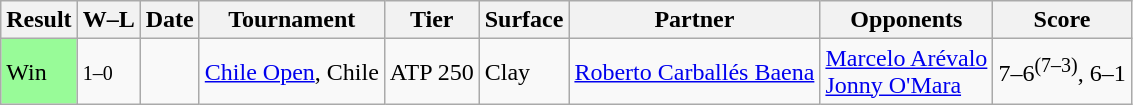<table class="wikitable">
<tr>
<th>Result</th>
<th class="unsortable">W–L</th>
<th>Date</th>
<th>Tournament</th>
<th>Tier</th>
<th>Surface</th>
<th>Partner</th>
<th>Opponents</th>
<th class="unsortable">Score</th>
</tr>
<tr>
<td bgcolor=98FB98>Win</td>
<td><small>1–0</small></td>
<td><a href='#'></a></td>
<td><a href='#'>Chile Open</a>, Chile</td>
<td>ATP 250</td>
<td>Clay</td>
<td> <a href='#'>Roberto Carballés Baena</a></td>
<td> <a href='#'>Marcelo Arévalo</a><br> <a href='#'>Jonny O'Mara</a></td>
<td>7–6<sup>(7–3)</sup>, 6–1</td>
</tr>
</table>
